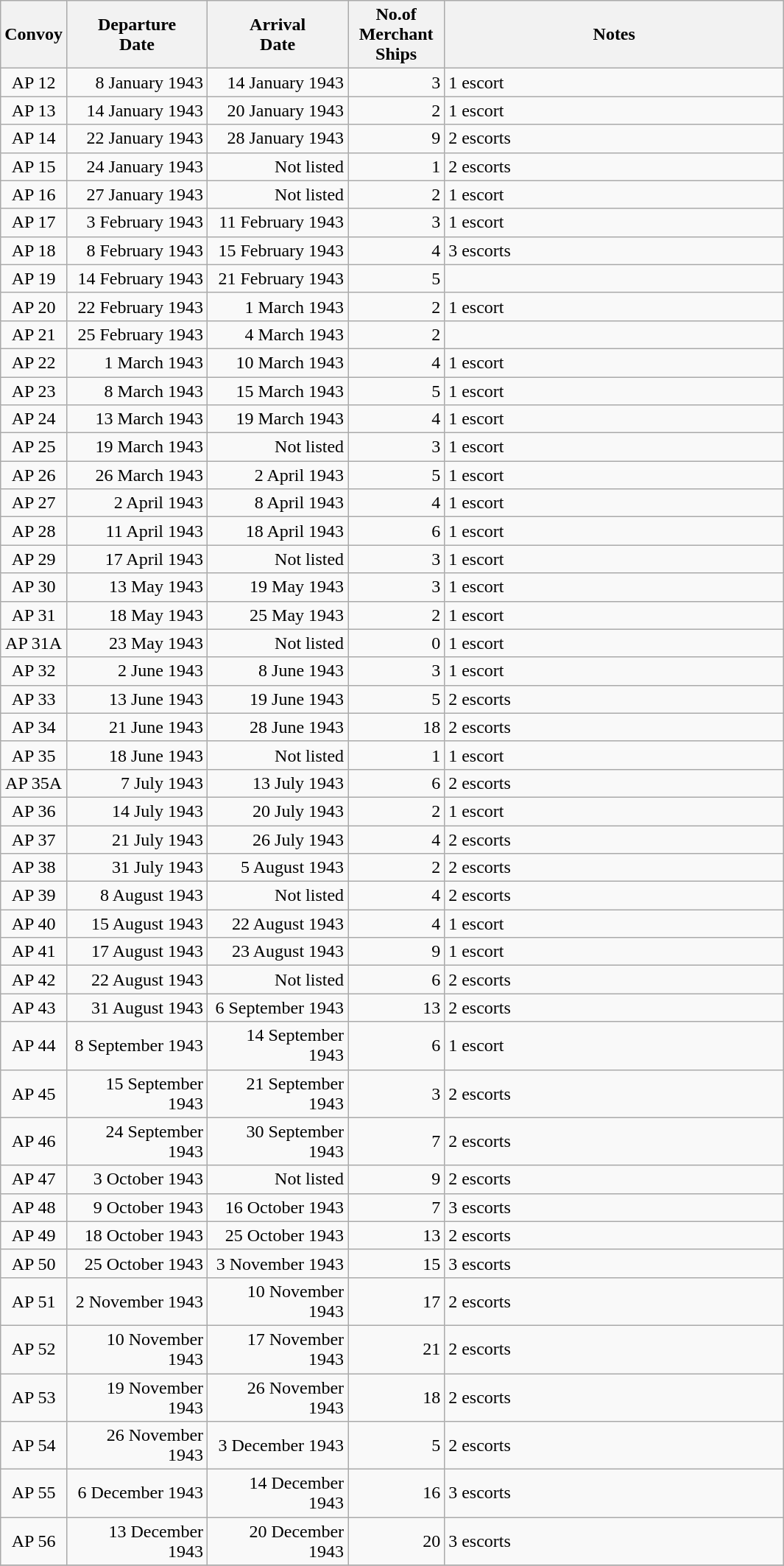<table class="wikitable sortable">
<tr>
<th scope="col" width="50px">Convoy</th>
<th scope="col" width="120px">Departure<br>Date</th>
<th scope="col" width="120px">Arrival<br>Date</th>
<th scope="col" width="80px">No.of Merchant Ships</th>
<th scope="col" width="300px">Notes</th>
</tr>
<tr>
<td align="center">AP 12</td>
<td align="right">8 January 1943</td>
<td align="right">14 January 1943</td>
<td align="right">3</td>
<td align="left">1 escort</td>
</tr>
<tr>
<td align="center">AP 13</td>
<td align="right">14 January 1943</td>
<td align="right">20 January 1943</td>
<td align="right">2</td>
<td align="left">1 escort</td>
</tr>
<tr>
<td align="center">AP 14</td>
<td align="right">22 January 1943</td>
<td align="right">28 January 1943</td>
<td align="right">9</td>
<td align="left">2 escorts</td>
</tr>
<tr>
<td align="center">AP 15</td>
<td align="right">24 January 1943</td>
<td align="right">Not listed</td>
<td align="right">1</td>
<td align="left">2 escorts</td>
</tr>
<tr>
<td align="center">AP 16</td>
<td align="right">27 January 1943</td>
<td align="right">Not listed</td>
<td align="right">2</td>
<td align="left">1 escort</td>
</tr>
<tr>
<td align="center">AP 17</td>
<td align="right">3 February 1943</td>
<td align="right">11 February 1943</td>
<td align="right">3</td>
<td align="left">1 escort</td>
</tr>
<tr>
<td align="center">AP 18</td>
<td align="right">8 February 1943</td>
<td align="right">15 February 1943</td>
<td align="right">4</td>
<td align="left">3 escorts</td>
</tr>
<tr>
<td align="center">AP 19</td>
<td align="right">14 February 1943</td>
<td align="right">21 February 1943</td>
<td align="right">5</td>
<td align="left"></td>
</tr>
<tr>
<td align="center">AP 20</td>
<td align="right">22 February 1943</td>
<td align="right">1 March 1943</td>
<td align="right">2</td>
<td align="left">1 escort</td>
</tr>
<tr>
<td align="center">AP 21</td>
<td align="right">25 February 1943</td>
<td align="right">4 March 1943</td>
<td align="right">2</td>
<td align="left"></td>
</tr>
<tr>
<td align="center">AP 22</td>
<td align="right">1 March 1943</td>
<td align="right">10 March 1943</td>
<td align="right">4</td>
<td align="left">1 escort</td>
</tr>
<tr>
<td align="center">AP 23</td>
<td align="right">8 March 1943</td>
<td align="right">15 March 1943</td>
<td align="right">5</td>
<td align="left">1 escort</td>
</tr>
<tr>
<td align="center">AP 24</td>
<td align="right">13 March 1943</td>
<td align="right">19 March 1943</td>
<td align="right">4</td>
<td align="left">1 escort</td>
</tr>
<tr>
<td align="center">AP 25</td>
<td align="right">19 March 1943</td>
<td align="right">Not listed</td>
<td align="right">3</td>
<td align="left">1 escort</td>
</tr>
<tr>
<td align="center">AP 26</td>
<td align="right">26 March 1943</td>
<td align="right">2 April 1943</td>
<td align="right">5</td>
<td align="left">1 escort</td>
</tr>
<tr>
<td align="center">AP 27</td>
<td align="right">2 April 1943</td>
<td align="right">8 April 1943</td>
<td align="right">4</td>
<td align="left">1 escort</td>
</tr>
<tr>
<td align="center">AP 28</td>
<td align="right">11 April 1943</td>
<td align="right">18 April 1943</td>
<td align="right">6</td>
<td align="left">1 escort</td>
</tr>
<tr>
<td align="center">AP 29</td>
<td align="right">17 April 1943</td>
<td align="right">Not listed</td>
<td align="right">3</td>
<td align="left">1 escort</td>
</tr>
<tr>
<td align="center">AP 30</td>
<td align="right">13 May 1943</td>
<td align="right">19 May 1943</td>
<td align="right">3</td>
<td align="left">1 escort</td>
</tr>
<tr>
<td align="center">AP 31</td>
<td align="right">18 May 1943</td>
<td align="right">25 May 1943</td>
<td align="right">2</td>
<td align="left">1 escort</td>
</tr>
<tr>
<td align="center">AP 31A</td>
<td align="right">23 May 1943</td>
<td align="right">Not listed</td>
<td align="right">0</td>
<td align="left">1 escort</td>
</tr>
<tr>
<td align="center">AP 32</td>
<td align="right">2 June 1943</td>
<td align="right">8 June 1943</td>
<td align="right">3</td>
<td align="left">1 escort</td>
</tr>
<tr>
<td align="center">AP 33</td>
<td align="right">13 June 1943</td>
<td align="right">19 June 1943</td>
<td align="right">5</td>
<td align="left">2 escorts</td>
</tr>
<tr>
<td align="center">AP 34</td>
<td align="right">21 June 1943</td>
<td align="right">28 June 1943</td>
<td align="right">18</td>
<td align="left">2 escorts</td>
</tr>
<tr>
<td align="center">AP 35</td>
<td align="right">18 June 1943</td>
<td align="right">Not listed</td>
<td align="right">1</td>
<td align="left">1 escort</td>
</tr>
<tr>
<td align="center">AP 35A</td>
<td align="right">7 July 1943</td>
<td align="right">13 July 1943</td>
<td align="right">6</td>
<td align="left">2 escorts</td>
</tr>
<tr>
<td align="center">AP 36</td>
<td align="right">14 July 1943</td>
<td align="right">20 July 1943</td>
<td align="right">2</td>
<td align="left">1 escort</td>
</tr>
<tr>
<td align="center">AP 37</td>
<td align="right">21 July 1943</td>
<td align="right">26 July 1943</td>
<td align="right">4</td>
<td align="left">2 escorts</td>
</tr>
<tr>
<td align="center">AP 38</td>
<td align="right">31 July 1943</td>
<td align="right">5 August 1943</td>
<td align="right">2</td>
<td align="left">2 escorts</td>
</tr>
<tr>
<td align="center">AP 39</td>
<td align="right">8 August 1943</td>
<td align="right">Not listed</td>
<td align="right">4</td>
<td align="left">2 escorts</td>
</tr>
<tr>
<td align="center">AP 40</td>
<td align="right">15 August 1943</td>
<td align="right">22 August 1943</td>
<td align="right">4</td>
<td align="left">1 escort</td>
</tr>
<tr>
<td align="center">AP 41</td>
<td align="right">17 August 1943</td>
<td align="right">23 August 1943</td>
<td align="right">9</td>
<td align="left">1 escort</td>
</tr>
<tr>
<td align="center">AP 42</td>
<td align="right">22 August 1943</td>
<td align="right">Not listed</td>
<td align="right">6</td>
<td align="left">2 escorts</td>
</tr>
<tr>
<td align="center">AP 43</td>
<td align="right">31 August 1943</td>
<td align="right">6 September 1943</td>
<td align="right">13</td>
<td align="left">2 escorts</td>
</tr>
<tr>
<td align="center">AP 44</td>
<td align="right">8 September 1943</td>
<td align="right">14 September 1943</td>
<td align="right">6</td>
<td align="left">1 escort</td>
</tr>
<tr>
<td align="center">AP 45</td>
<td align="right">15 September 1943</td>
<td align="right">21 September 1943</td>
<td align="right">3</td>
<td align="left">2 escorts</td>
</tr>
<tr>
<td align="center">AP 46</td>
<td align="right">24 September 1943</td>
<td align="right">30 September 1943</td>
<td align="right">7</td>
<td align="left">2 escorts</td>
</tr>
<tr>
<td align="center">AP 47</td>
<td align="right">3 October 1943</td>
<td align="right">Not listed</td>
<td align="right">9</td>
<td align="left">2 escorts</td>
</tr>
<tr>
<td align="center">AP 48</td>
<td align="right">9 October 1943</td>
<td align="right">16 October 1943</td>
<td align="right">7</td>
<td align="left">3 escorts</td>
</tr>
<tr>
<td align="center">AP 49</td>
<td align="right">18 October 1943</td>
<td align="right">25 October 1943</td>
<td align="right">13</td>
<td align="left">2 escorts</td>
</tr>
<tr>
<td align="center">AP 50</td>
<td align="right">25 October 1943</td>
<td align="right">3 November 1943</td>
<td align="right">15</td>
<td align="left">3 escorts</td>
</tr>
<tr>
<td align="center">AP 51</td>
<td align="right">2 November 1943</td>
<td align="right">10 November 1943</td>
<td align="right">17</td>
<td align="left">2 escorts</td>
</tr>
<tr>
<td align="center">AP 52</td>
<td align="right">10 November 1943</td>
<td align="right">17 November 1943</td>
<td align="right">21</td>
<td align="left">2 escorts</td>
</tr>
<tr>
<td align="center">AP 53</td>
<td align="right">19 November 1943</td>
<td align="right">26 November 1943</td>
<td align="right">18</td>
<td align="left">2 escorts</td>
</tr>
<tr>
<td align="center">AP 54</td>
<td align="right">26 November 1943</td>
<td align="right">3 December 1943</td>
<td align="right">5</td>
<td align="left">2 escorts</td>
</tr>
<tr>
<td align="center">AP 55</td>
<td align="right">6 December 1943</td>
<td align="right">14 December 1943</td>
<td align="right">16</td>
<td align="left">3 escorts</td>
</tr>
<tr>
<td align="center">AP 56</td>
<td align="right">13 December 1943</td>
<td align="right">20 December 1943</td>
<td align="right">20</td>
<td align="left">3 escorts</td>
</tr>
<tr>
</tr>
</table>
